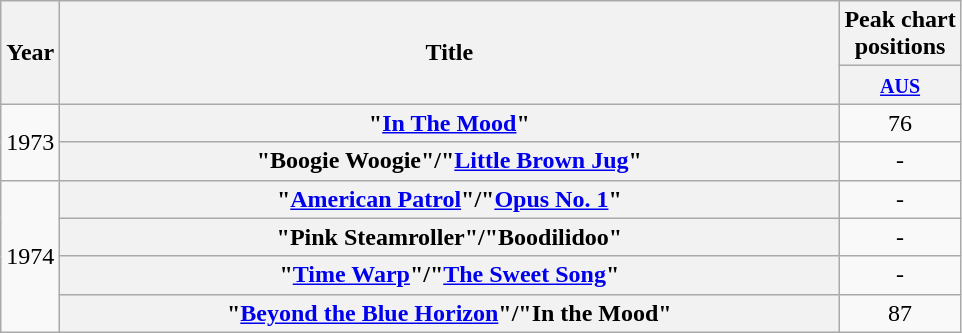<table class="wikitable plainrowheaders" style="text-align:center;" border="1">
<tr>
<th scope="col" rowspan="2">Year</th>
<th scope="col" rowspan="2" style="width:32em;">Title</th>
<th scope="col" colspan="1">Peak chart<br>positions</th>
</tr>
<tr>
<th scope="col" style="text-align:center;"><small><a href='#'>AUS</a></small><br></th>
</tr>
<tr>
<td rowspan="2">1973</td>
<th scope="row">"<a href='#'>In The Mood</a>"</th>
<td style="text-align:center;">76</td>
</tr>
<tr>
<th scope="row">"Boogie Woogie"/"<a href='#'>Little Brown Jug</a>"</th>
<td style="text-align:center;">-</td>
</tr>
<tr>
<td rowspan="4">1974</td>
<th scope="row">"<a href='#'>American Patrol</a>"/"<a href='#'>Opus No. 1</a>"</th>
<td style="text-align:center;">-</td>
</tr>
<tr>
<th scope="row">"Pink Steamroller"/"Boodilidoo"</th>
<td style="text-align:center;">-</td>
</tr>
<tr>
<th scope="row">"<a href='#'>Time Warp</a>"/"<a href='#'>The Sweet Song</a>"</th>
<td style="text-align:center;">-</td>
</tr>
<tr>
<th scope="row">"<a href='#'>Beyond the Blue Horizon</a>"/"In the Mood"</th>
<td style="text-align:center;">87</td>
</tr>
</table>
